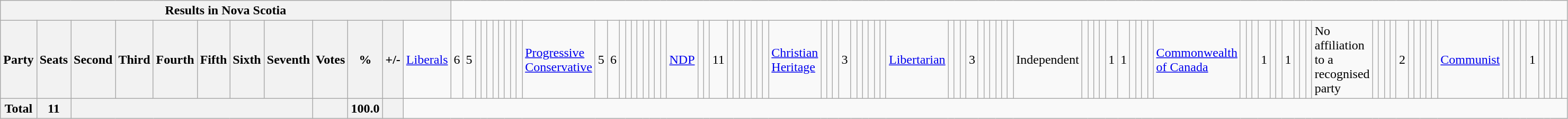<table class="wikitable">
<tr>
<th colspan=13>Results in Nova Scotia</th>
</tr>
<tr>
<th colspan=2>Party</th>
<th>Seats</th>
<th>Second</th>
<th>Third</th>
<th>Fourth</th>
<th>Fifth</th>
<th>Sixth</th>
<th>Seventh</th>
<th>Votes</th>
<th>%</th>
<th>+/-<br></th>
<td><a href='#'>Liberals</a></td>
<td align="right">6</td>
<td align="right">5</td>
<td align="right"></td>
<td align="right"></td>
<td align="right"></td>
<td align="right"></td>
<td align="right"></td>
<td align="right"></td>
<td align="right"></td>
<td align="right"><br></td>
<td><a href='#'>Progressive Conservative</a></td>
<td align="right">5</td>
<td align="right">6</td>
<td align="right"></td>
<td align="right"></td>
<td align="right"></td>
<td align="right"></td>
<td align="right"></td>
<td align="right"></td>
<td align="right"></td>
<td align="right"><br></td>
<td><a href='#'>NDP</a></td>
<td align="right"></td>
<td align="right"></td>
<td align="right">11</td>
<td align="right"></td>
<td align="right"></td>
<td align="right"></td>
<td align="right"></td>
<td align="right"></td>
<td align="right"></td>
<td align="right"><br></td>
<td><a href='#'>Christian Heritage</a></td>
<td align="right"></td>
<td align="right"></td>
<td align="right"></td>
<td align="right">3</td>
<td align="right"></td>
<td align="right"></td>
<td align="right"></td>
<td align="right"></td>
<td align="right"></td>
<td align="right"><br></td>
<td><a href='#'>Libertarian</a></td>
<td align="right"></td>
<td align="right"></td>
<td align="right"></td>
<td align="right">3</td>
<td align="right"></td>
<td align="right"></td>
<td align="right"></td>
<td align="right"></td>
<td align="right"></td>
<td align="right"><br></td>
<td>Independent</td>
<td align="right"></td>
<td align="right"></td>
<td align="right"></td>
<td align="right"></td>
<td align="right">1</td>
<td align="right">1</td>
<td align="right"></td>
<td align="right"></td>
<td align="right"></td>
<td align="right"><br></td>
<td><a href='#'>Commonwealth of Canada</a></td>
<td align="right"></td>
<td align="right"></td>
<td align="right"></td>
<td align="right">1</td>
<td align="right"></td>
<td align="right"></td>
<td align="right">1</td>
<td align="right"></td>
<td align="right"></td>
<td align="right"><br></td>
<td>No affiliation to a recognised party</td>
<td align="right"></td>
<td align="right"></td>
<td align="right"></td>
<td align="right"></td>
<td align="right">2</td>
<td align="right"></td>
<td align="right"></td>
<td align="right"></td>
<td align="right"></td>
<td align="right"><br></td>
<td><a href='#'>Communist</a></td>
<td align="right"></td>
<td align="right"></td>
<td align="right"></td>
<td align="right"></td>
<td align="right">1</td>
<td align="right"></td>
<td align="right"></td>
<td align="right"></td>
<td align="right"></td>
<td align="right"></td>
</tr>
<tr>
<th colspan="2">Total</th>
<th>11</th>
<th colspan="6"></th>
<th></th>
<th>100.0</th>
<th></th>
</tr>
</table>
